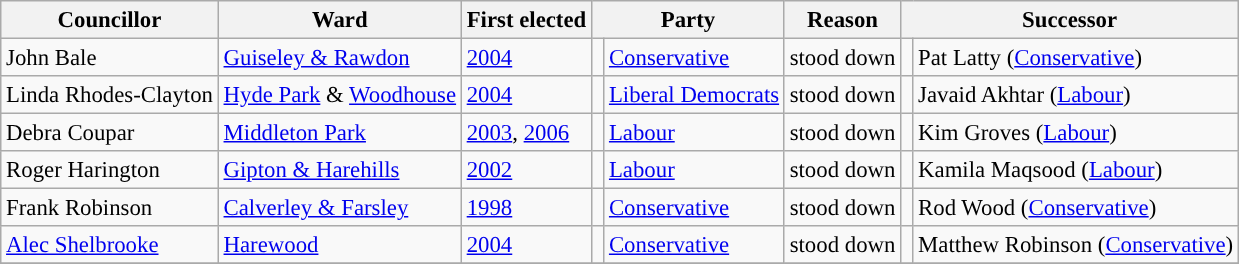<table class="wikitable sortable" style="font-size:95%;">
<tr>
<th scope="col">Councillor</th>
<th scope="col">Ward</th>
<th scope="col">First elected</th>
<th colspan="2" scope="col">Party</th>
<th scope="col">Reason</th>
<th colspan="2" scope="col">Successor</th>
</tr>
<tr>
<td>John Bale</td>
<td><a href='#'>Guiseley & Rawdon</a></td>
<td><a href='#'>2004</a></td>
<td width="1" style="color:inherit;background:"></td>
<td><a href='#'>Conservative</a></td>
<td>stood down</td>
<td width="1" style="color:inherit;background:"></td>
<td>Pat Latty (<a href='#'>Conservative</a>)</td>
</tr>
<tr>
<td>Linda Rhodes-Clayton</td>
<td><a href='#'>Hyde Park</a> & <a href='#'>Woodhouse</a></td>
<td><a href='#'>2004</a></td>
<td width="1" style="color:inherit;background:"></td>
<td><a href='#'>Liberal Democrats</a></td>
<td>stood down</td>
<td width="1" style="color:inherit;background:"></td>
<td>Javaid Akhtar (<a href='#'>Labour</a>)</td>
</tr>
<tr>
<td>Debra Coupar</td>
<td><a href='#'>Middleton Park</a></td>
<td><a href='#'>2003</a>, <a href='#'>2006</a></td>
<td width="1" style="color:inherit;background:"></td>
<td><a href='#'>Labour</a></td>
<td>stood down</td>
<td width="1" style="color:inherit;background:"></td>
<td>Kim Groves (<a href='#'>Labour</a>)</td>
</tr>
<tr>
<td>Roger Harington</td>
<td><a href='#'>Gipton & Harehills</a></td>
<td><a href='#'>2002</a></td>
<td width="1" style="color:inherit;background:"></td>
<td><a href='#'>Labour</a></td>
<td>stood down</td>
<td width="1" style="color:inherit;background:"></td>
<td>Kamila Maqsood (<a href='#'>Labour</a>)</td>
</tr>
<tr>
<td>Frank Robinson</td>
<td><a href='#'>Calverley & Farsley</a></td>
<td><a href='#'>1998</a></td>
<td width="1" style="color:inherit;background:"></td>
<td><a href='#'>Conservative</a></td>
<td>stood down</td>
<td width="1" style="color:inherit;background:"></td>
<td>Rod Wood (<a href='#'>Conservative</a>)</td>
</tr>
<tr>
<td><a href='#'>Alec Shelbrooke</a></td>
<td><a href='#'>Harewood</a></td>
<td><a href='#'>2004</a></td>
<td width="1" style="color:inherit;background:"></td>
<td><a href='#'>Conservative</a></td>
<td>stood down</td>
<td width="1" style="color:inherit;background:"></td>
<td>Matthew Robinson (<a href='#'>Conservative</a>)</td>
</tr>
<tr>
</tr>
</table>
